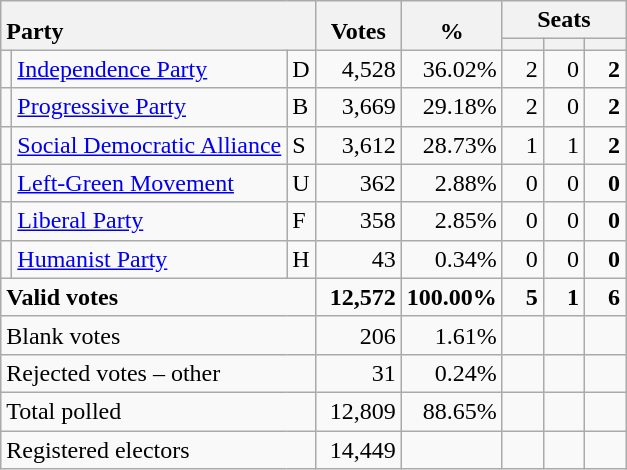<table class="wikitable" border="1" style="text-align:right;">
<tr>
<th style="text-align:left;" valign=bottom rowspan=2 colspan=3>Party</th>
<th align=center valign=bottom rowspan=2 width="50">Votes</th>
<th align=center valign=bottom rowspan=2 width="50">%</th>
<th colspan=3>Seats</th>
</tr>
<tr>
<th align=center valign=bottom width="20"><small></small></th>
<th align=center valign=bottom width="20"><small><a href='#'></a></small></th>
<th align=center valign=bottom width="20"><small></small></th>
</tr>
<tr>
<td></td>
<td align=left><a href='#'>Independence Party</a></td>
<td align=left>D</td>
<td>4,528</td>
<td>36.02%</td>
<td>2</td>
<td>0</td>
<td><strong>2</strong></td>
</tr>
<tr>
<td></td>
<td align=left><a href='#'>Progressive Party</a></td>
<td align=left>B</td>
<td>3,669</td>
<td>29.18%</td>
<td>2</td>
<td>0</td>
<td><strong>2</strong></td>
</tr>
<tr>
<td></td>
<td align=left><a href='#'>Social Democratic Alliance</a></td>
<td align=left>S</td>
<td>3,612</td>
<td>28.73%</td>
<td>1</td>
<td>1</td>
<td><strong>2</strong></td>
</tr>
<tr>
<td></td>
<td align=left><a href='#'>Left-Green Movement</a></td>
<td align=left>U</td>
<td>362</td>
<td>2.88%</td>
<td>0</td>
<td>0</td>
<td><strong>0</strong></td>
</tr>
<tr>
<td></td>
<td align=left><a href='#'>Liberal Party</a></td>
<td align=left>F</td>
<td>358</td>
<td>2.85%</td>
<td>0</td>
<td>0</td>
<td><strong>0</strong></td>
</tr>
<tr>
<td></td>
<td align=left><a href='#'>Humanist Party</a></td>
<td align=left>H</td>
<td>43</td>
<td>0.34%</td>
<td>0</td>
<td>0</td>
<td><strong>0</strong></td>
</tr>
<tr style="font-weight:bold">
<td align=left colspan=3>Valid votes</td>
<td>12,572</td>
<td>100.00%</td>
<td>5</td>
<td>1</td>
<td>6</td>
</tr>
<tr>
<td align=left colspan=3>Blank votes</td>
<td>206</td>
<td>1.61%</td>
<td></td>
<td></td>
<td></td>
</tr>
<tr>
<td align=left colspan=3>Rejected votes – other</td>
<td>31</td>
<td>0.24%</td>
<td></td>
<td></td>
<td></td>
</tr>
<tr>
<td align=left colspan=3>Total polled</td>
<td>12,809</td>
<td>88.65%</td>
<td></td>
<td></td>
<td></td>
</tr>
<tr>
<td align=left colspan=3>Registered electors</td>
<td>14,449</td>
<td></td>
<td></td>
<td></td>
<td></td>
</tr>
</table>
